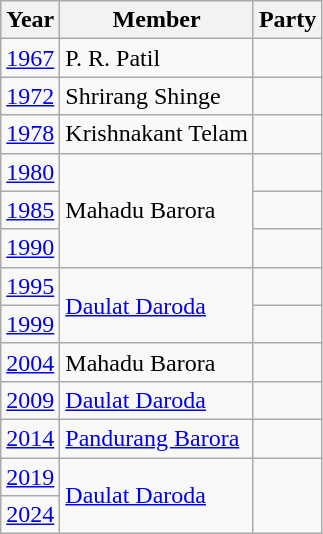<table class="wikitable">
<tr>
<th>Year</th>
<th>Member</th>
<th colspan="2">Party</th>
</tr>
<tr>
<td><a href='#'>1967</a></td>
<td>P. R. Patil</td>
<td></td>
</tr>
<tr>
<td><a href='#'>1972</a></td>
<td>Shrirang Shinge</td>
<td></td>
</tr>
<tr>
<td><a href='#'>1978</a></td>
<td>Krishnakant Telam</td>
<td></td>
</tr>
<tr>
<td><a href='#'>1980</a></td>
<td rowspan="3">Mahadu Barora</td>
<td></td>
</tr>
<tr>
<td><a href='#'>1985</a></td>
<td></td>
</tr>
<tr>
<td><a href='#'>1990</a></td>
<td></td>
</tr>
<tr>
<td><a href='#'>1995</a></td>
<td rowspan="2"><a href='#'>Daulat Daroda</a></td>
<td></td>
</tr>
<tr>
<td><a href='#'>1999</a></td>
</tr>
<tr>
<td><a href='#'>2004</a></td>
<td>Mahadu Barora</td>
<td></td>
</tr>
<tr>
<td><a href='#'>2009</a></td>
<td><a href='#'>Daulat Daroda</a></td>
<td></td>
</tr>
<tr>
<td><a href='#'>2014</a></td>
<td><a href='#'>Pandurang Barora</a></td>
<td></td>
</tr>
<tr>
<td><a href='#'>2019</a></td>
<td Rowspan=2><a href='#'>Daulat Daroda</a></td>
</tr>
<tr>
<td><a href='#'>2024</a></td>
</tr>
</table>
